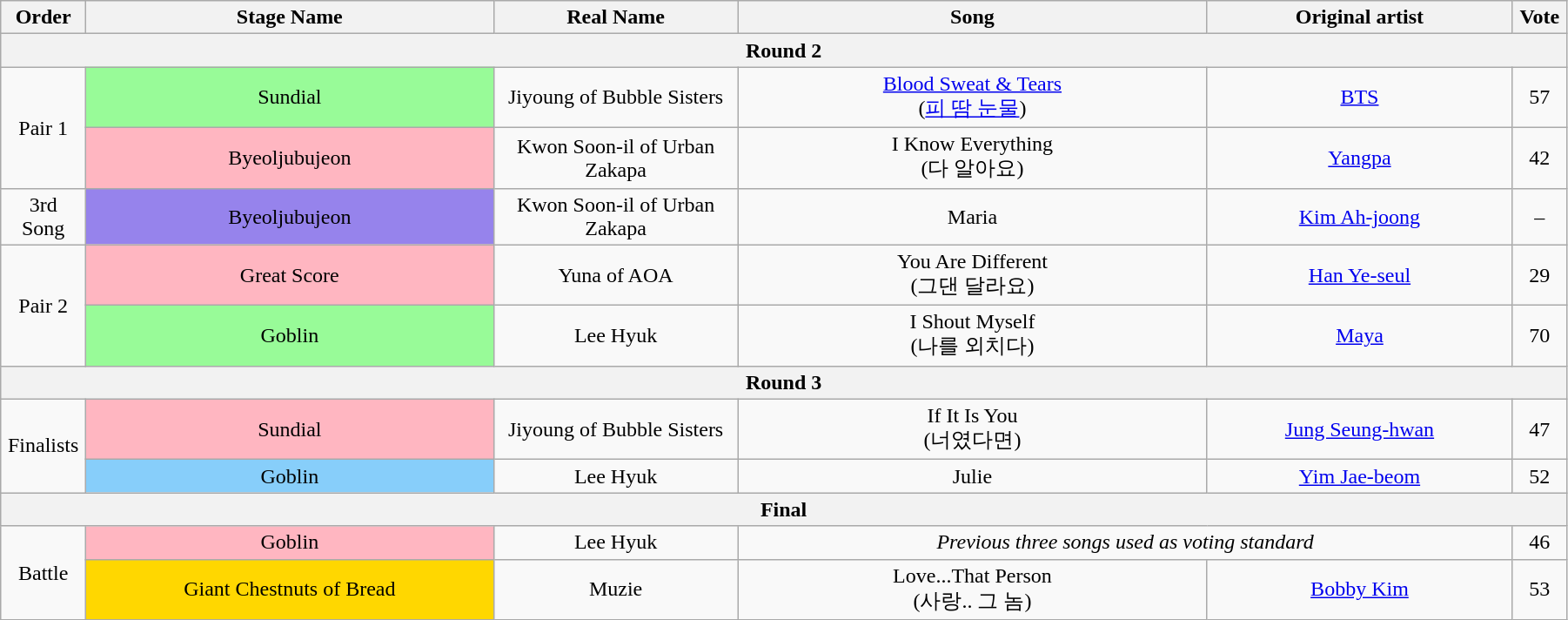<table class="wikitable" style="text-align:center; width:95%;">
<tr>
<th style="width:1%;">Order</th>
<th style="width:20%;">Stage Name</th>
<th style="width:12%;">Real Name</th>
<th style="width:23%;">Song</th>
<th style="width:15%;">Original artist</th>
<th style="width:1%;">Vote</th>
</tr>
<tr>
<th colspan=6>Round 2</th>
</tr>
<tr>
<td rowspan=2>Pair 1</td>
<td bgcolor="palegreen">Sundial</td>
<td>Jiyoung of Bubble Sisters</td>
<td><a href='#'>Blood Sweat & Tears</a><br>(<a href='#'>피 땀 눈물</a>)</td>
<td><a href='#'>BTS</a></td>
<td>57</td>
</tr>
<tr>
<td bgcolor="lightpink">Byeoljubujeon</td>
<td>Kwon Soon-il of Urban Zakapa</td>
<td>I Know Everything<br>(다 알아요)</td>
<td><a href='#'>Yangpa</a></td>
<td>42</td>
</tr>
<tr>
<td>3rd Song</td>
<td bgcolor="#9683EC">Byeoljubujeon</td>
<td>Kwon Soon-il of Urban Zakapa</td>
<td>Maria</td>
<td><a href='#'>Kim Ah-joong</a></td>
<td>–</td>
</tr>
<tr>
<td rowspan=2>Pair 2</td>
<td bgcolor="lightpink">Great Score</td>
<td>Yuna of AOA</td>
<td>You Are Different <br>(그댄 달라요)</td>
<td><a href='#'>Han Ye-seul</a></td>
<td>29</td>
</tr>
<tr>
<td bgcolor="palegreen">Goblin</td>
<td>Lee Hyuk</td>
<td>I Shout Myself<br>(나를 외치다)</td>
<td><a href='#'>Maya</a></td>
<td>70</td>
</tr>
<tr>
<th colspan=6>Round 3</th>
</tr>
<tr>
<td rowspan=2>Finalists</td>
<td bgcolor="lightpink">Sundial</td>
<td>Jiyoung of Bubble Sisters</td>
<td>If It Is You <br>(너였다면)</td>
<td><a href='#'>Jung Seung-hwan</a></td>
<td>47</td>
</tr>
<tr>
<td bgcolor="lightskyblue">Goblin</td>
<td>Lee Hyuk</td>
<td>Julie</td>
<td><a href='#'>Yim Jae-beom</a></td>
<td>52</td>
</tr>
<tr>
<th colspan=6>Final</th>
</tr>
<tr>
<td rowspan=2>Battle</td>
<td bgcolor="lightpink">Goblin</td>
<td>Lee Hyuk</td>
<td colspan=2><em>Previous three songs used as voting standard</em></td>
<td>46</td>
</tr>
<tr>
<td bgcolor="gold">Giant Chestnuts of Bread</td>
<td>Muzie</td>
<td>Love...That Person<br>(사랑.. 그 놈)</td>
<td><a href='#'>Bobby Kim</a></td>
<td>53</td>
</tr>
</table>
